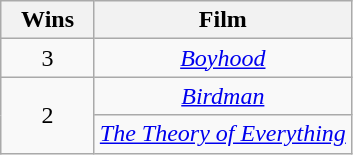<table class="wikitable" style="text-align: center">
<tr>
<th scope="col" width="55">Wins</th>
<th scope="col" align="center">Film</th>
</tr>
<tr>
<td align="center">3</td>
<td><em><a href='#'>Boyhood</a></em></td>
</tr>
<tr>
<td rowspan=2 style="text-align:center">2</td>
<td><em><a href='#'>Birdman</a></em></td>
</tr>
<tr>
<td><em><a href='#'>The Theory of Everything</a></em></td>
</tr>
</table>
